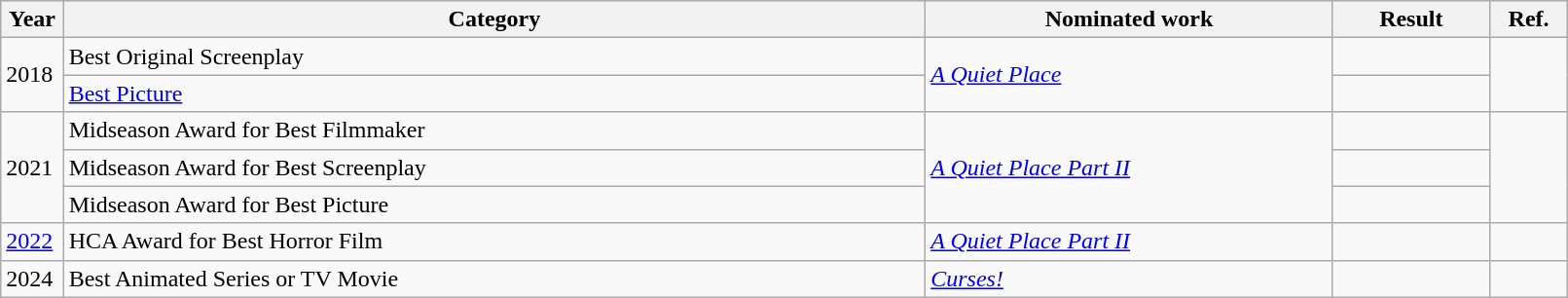<table class="wikitable" style="width:85%;">
<tr>
<th style="width:4%;">Year</th>
<th style="width:55%;">Category</th>
<th style="width:26%;">Nominated work</th>
<th style="width:10%;">Result</th>
<th width=5%>Ref.</th>
</tr>
<tr>
<td rowspan=2>2018</td>
<td>Best Original Screenplay</td>
<td rowspan=2><em><a href='#'>A Quiet Place</a></em></td>
<td></td>
<td rowspan=2 align="center"></td>
</tr>
<tr>
<td><a href='#'>Best Picture</a></td>
<td></td>
</tr>
<tr>
<td rowspan=3>2021</td>
<td>Midseason Award for Best Filmmaker</td>
<td rowspan=3><em><a href='#'>A Quiet Place Part II</a></em></td>
<td></td>
<td align="center" rowspan=3></td>
</tr>
<tr>
<td>Midseason Award for Best Screenplay</td>
<td></td>
</tr>
<tr>
<td>Midseason Award for Best Picture</td>
<td></td>
</tr>
<tr>
<td rowspan=1><a href='#'>2022</a></td>
<td>HCA Award for Best Horror Film</td>
<td rowspan=1><em><a href='#'>A Quiet Place Part II</a></em></td>
<td></td>
<td align="center" rowspan=1></td>
</tr>
<tr>
<td rowspan=1>2024</td>
<td>Best Animated Series or TV Movie</td>
<td><em><a href='#'>Curses!</a></em></td>
<td></td>
<td rowspan=2 align="center"></td>
</tr>
</table>
